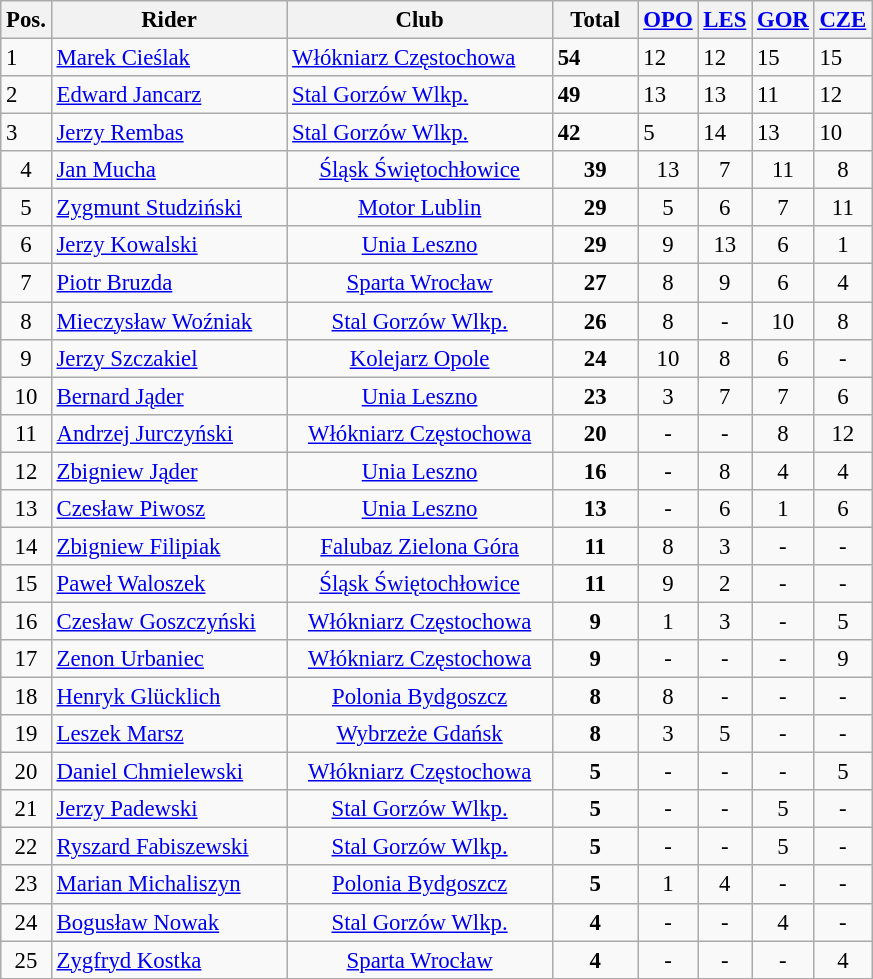<table class="wikitable" style="font-size: 95%">
<tr>
<th width=20px>Pos.</th>
<th width=150px>Rider</th>
<th width=170px>Club</th>
<th width=50px>Total</th>
<th width=25px><a href='#'>OPO</a></th>
<th width=25px><a href='#'>LES</a></th>
<th width=25px><a href='#'>GOR</a></th>
<th width=25px><a href='#'>CZE</a></th>
</tr>
<tr>
<td>1</td>
<td align=left><a href='#'>Marek Cieślak</a></td>
<td><a href='#'>Włókniarz Częstochowa</a></td>
<td><strong>54</strong></td>
<td>12</td>
<td>12</td>
<td>15</td>
<td>15</td>
</tr>
<tr>
<td>2</td>
<td align=left><a href='#'>Edward Jancarz</a></td>
<td><a href='#'>Stal Gorzów Wlkp.</a></td>
<td><strong>49</strong></td>
<td>13</td>
<td>13</td>
<td>11</td>
<td>12</td>
</tr>
<tr>
<td>3</td>
<td align=left><a href='#'>Jerzy Rembas</a></td>
<td><a href='#'>Stal Gorzów Wlkp.</a></td>
<td><strong>42</strong></td>
<td>5</td>
<td>14</td>
<td>13</td>
<td>10</td>
</tr>
<tr align=center>
<td>4</td>
<td align=left><a href='#'>Jan Mucha</a></td>
<td><a href='#'>Śląsk Świętochłowice</a></td>
<td><strong>39</strong></td>
<td>13</td>
<td>7</td>
<td>11</td>
<td>8</td>
</tr>
<tr align=center>
<td>5</td>
<td align=left><a href='#'>Zygmunt Studziński</a></td>
<td><a href='#'>Motor Lublin</a></td>
<td><strong>29</strong></td>
<td>5</td>
<td>6</td>
<td>7</td>
<td>11</td>
</tr>
<tr align=center>
<td>6</td>
<td align=left><a href='#'>Jerzy Kowalski</a></td>
<td><a href='#'>Unia Leszno</a></td>
<td><strong>29</strong></td>
<td>9</td>
<td>13</td>
<td>6</td>
<td>1</td>
</tr>
<tr align=center>
<td>7</td>
<td align=left><a href='#'>Piotr Bruzda</a></td>
<td><a href='#'>Sparta Wrocław</a></td>
<td><strong>27</strong></td>
<td>8</td>
<td>9</td>
<td>6</td>
<td>4</td>
</tr>
<tr align=center>
<td>8</td>
<td align=left><a href='#'>Mieczysław Woźniak</a></td>
<td><a href='#'>Stal Gorzów Wlkp.</a></td>
<td><strong>26</strong></td>
<td>8</td>
<td>-</td>
<td>10</td>
<td>8</td>
</tr>
<tr align=center>
<td>9</td>
<td align=left><a href='#'>Jerzy Szczakiel</a></td>
<td><a href='#'>Kolejarz Opole</a></td>
<td><strong>24</strong></td>
<td>10</td>
<td>8</td>
<td>6</td>
<td>-</td>
</tr>
<tr align=center>
<td>10</td>
<td align=left><a href='#'>Bernard Jąder</a></td>
<td><a href='#'>Unia Leszno</a></td>
<td><strong>23</strong></td>
<td>3</td>
<td>7</td>
<td>7</td>
<td>6</td>
</tr>
<tr align=center>
<td>11</td>
<td align=left><a href='#'>Andrzej Jurczyński</a></td>
<td><a href='#'>Włókniarz Częstochowa</a></td>
<td><strong>20</strong></td>
<td>-</td>
<td>-</td>
<td>8</td>
<td>12</td>
</tr>
<tr align=center>
<td>12</td>
<td align=left><a href='#'>Zbigniew Jąder</a></td>
<td><a href='#'>Unia Leszno</a></td>
<td><strong>16</strong></td>
<td>-</td>
<td>8</td>
<td>4</td>
<td>4</td>
</tr>
<tr align=center>
<td>13</td>
<td align=left><a href='#'>Czesław Piwosz</a></td>
<td><a href='#'>Unia Leszno</a></td>
<td><strong>13</strong></td>
<td>-</td>
<td>6</td>
<td>1</td>
<td>6</td>
</tr>
<tr align=center>
<td>14</td>
<td align=left><a href='#'>Zbigniew Filipiak</a></td>
<td><a href='#'>Falubaz Zielona Góra</a></td>
<td><strong>11</strong></td>
<td>8</td>
<td>3</td>
<td>-</td>
<td>-</td>
</tr>
<tr align=center>
<td>15</td>
<td align=left><a href='#'>Paweł Waloszek</a></td>
<td><a href='#'>Śląsk Świętochłowice</a></td>
<td><strong>11</strong></td>
<td>9</td>
<td>2</td>
<td>-</td>
<td>-</td>
</tr>
<tr align=center>
<td>16</td>
<td align=left><a href='#'>Czesław Goszczyński</a></td>
<td><a href='#'>Włókniarz Częstochowa</a></td>
<td><strong>9</strong></td>
<td>1</td>
<td>3</td>
<td>-</td>
<td>5</td>
</tr>
<tr align=center>
<td>17</td>
<td align=left><a href='#'>Zenon Urbaniec</a></td>
<td><a href='#'>Włókniarz Częstochowa</a></td>
<td><strong>9</strong></td>
<td>-</td>
<td>-</td>
<td>-</td>
<td>9</td>
</tr>
<tr align=center>
<td>18</td>
<td align=left><a href='#'>Henryk Glücklich</a></td>
<td><a href='#'>Polonia Bydgoszcz</a></td>
<td><strong>8</strong></td>
<td>8</td>
<td>-</td>
<td>-</td>
<td>-</td>
</tr>
<tr align=center>
<td>19</td>
<td align=left><a href='#'>Leszek Marsz</a></td>
<td><a href='#'>Wybrzeże Gdańsk</a></td>
<td><strong>8</strong></td>
<td>3</td>
<td>5</td>
<td>-</td>
<td>-</td>
</tr>
<tr align=center>
<td>20</td>
<td align=left><a href='#'>Daniel Chmielewski</a></td>
<td><a href='#'>Włókniarz Częstochowa</a></td>
<td><strong>5</strong></td>
<td>-</td>
<td>-</td>
<td>-</td>
<td>5</td>
</tr>
<tr align=center>
<td>21</td>
<td align=left><a href='#'>Jerzy Padewski</a></td>
<td><a href='#'>Stal Gorzów Wlkp.</a></td>
<td><strong>5</strong></td>
<td>-</td>
<td>-</td>
<td>5</td>
<td>-</td>
</tr>
<tr align=center>
<td>22</td>
<td align=left><a href='#'>Ryszard Fabiszewski</a></td>
<td><a href='#'>Stal Gorzów Wlkp.</a></td>
<td><strong>5</strong></td>
<td>-</td>
<td>-</td>
<td>5</td>
<td>-</td>
</tr>
<tr align=center>
<td>23</td>
<td align=left><a href='#'>Marian Michaliszyn</a></td>
<td><a href='#'>Polonia Bydgoszcz</a></td>
<td><strong>5</strong></td>
<td>1</td>
<td>4</td>
<td>-</td>
<td>-</td>
</tr>
<tr align=center>
<td>24</td>
<td align=left><a href='#'>Bogusław Nowak</a></td>
<td><a href='#'>Stal Gorzów Wlkp.</a></td>
<td><strong>4</strong></td>
<td>-</td>
<td>-</td>
<td>4</td>
<td>-</td>
</tr>
<tr align=center>
<td>25</td>
<td align=left><a href='#'>Zygfryd Kostka</a></td>
<td><a href='#'>Sparta Wrocław</a></td>
<td><strong>4</strong></td>
<td>-</td>
<td>-</td>
<td>-</td>
<td>4</td>
</tr>
</table>
